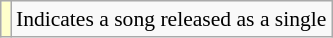<table class="wikitable" style="font-size:90%;">
<tr>
<th scope="row" style="background-color:#FFFFCC"></th>
<td>Indicates a song released as a single</td>
</tr>
</table>
